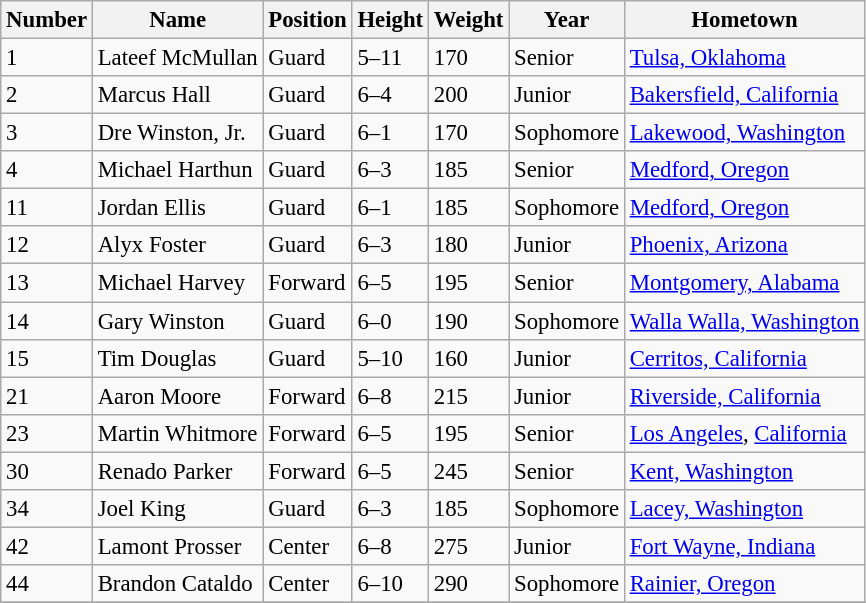<table class="wikitable" style="font-size: 95%;">
<tr>
<th>Number</th>
<th>Name</th>
<th>Position</th>
<th>Height</th>
<th>Weight</th>
<th>Year</th>
<th>Hometown</th>
</tr>
<tr>
<td>1</td>
<td>Lateef McMullan</td>
<td>Guard</td>
<td>5–11</td>
<td>170</td>
<td>Senior</td>
<td><a href='#'>Tulsa, Oklahoma</a></td>
</tr>
<tr>
<td>2</td>
<td>Marcus Hall</td>
<td>Guard</td>
<td>6–4</td>
<td>200</td>
<td>Junior</td>
<td><a href='#'>Bakersfield, California</a></td>
</tr>
<tr>
<td>3</td>
<td>Dre Winston, Jr.</td>
<td>Guard</td>
<td>6–1</td>
<td>170</td>
<td>Sophomore</td>
<td><a href='#'>Lakewood, Washington</a></td>
</tr>
<tr>
<td>4</td>
<td>Michael Harthun</td>
<td>Guard</td>
<td>6–3</td>
<td>185</td>
<td>Senior</td>
<td><a href='#'>Medford, Oregon</a></td>
</tr>
<tr>
<td>11</td>
<td>Jordan Ellis</td>
<td>Guard</td>
<td>6–1</td>
<td>185</td>
<td>Sophomore</td>
<td><a href='#'>Medford, Oregon</a></td>
</tr>
<tr>
<td>12</td>
<td>Alyx Foster</td>
<td>Guard</td>
<td>6–3</td>
<td>180</td>
<td>Junior</td>
<td><a href='#'>Phoenix, Arizona</a></td>
</tr>
<tr>
<td>13</td>
<td>Michael Harvey</td>
<td>Forward</td>
<td>6–5</td>
<td>195</td>
<td>Senior</td>
<td><a href='#'>Montgomery, Alabama</a></td>
</tr>
<tr>
<td>14</td>
<td>Gary Winston</td>
<td>Guard</td>
<td>6–0</td>
<td>190</td>
<td>Sophomore</td>
<td><a href='#'>Walla Walla, Washington</a></td>
</tr>
<tr>
<td>15</td>
<td>Tim Douglas</td>
<td>Guard</td>
<td>5–10</td>
<td>160</td>
<td>Junior</td>
<td><a href='#'>Cerritos, California</a></td>
</tr>
<tr>
<td>21</td>
<td>Aaron Moore</td>
<td>Forward</td>
<td>6–8</td>
<td>215</td>
<td>Junior</td>
<td><a href='#'>Riverside, California</a></td>
</tr>
<tr>
<td>23</td>
<td>Martin Whitmore</td>
<td>Forward</td>
<td>6–5</td>
<td>195</td>
<td>Senior</td>
<td><a href='#'>Los Angeles</a>, <a href='#'>California</a></td>
</tr>
<tr>
<td>30</td>
<td>Renado Parker</td>
<td>Forward</td>
<td>6–5</td>
<td>245</td>
<td>Senior</td>
<td><a href='#'>Kent, Washington</a></td>
</tr>
<tr>
<td>34</td>
<td>Joel King</td>
<td>Guard</td>
<td>6–3</td>
<td>185</td>
<td>Sophomore</td>
<td><a href='#'>Lacey, Washington</a></td>
</tr>
<tr>
<td>42</td>
<td>Lamont Prosser</td>
<td>Center</td>
<td>6–8</td>
<td>275</td>
<td>Junior</td>
<td><a href='#'>Fort Wayne, Indiana</a></td>
</tr>
<tr>
<td>44</td>
<td>Brandon Cataldo</td>
<td>Center</td>
<td>6–10</td>
<td>290</td>
<td>Sophomore</td>
<td><a href='#'>Rainier, Oregon</a></td>
</tr>
<tr>
</tr>
</table>
